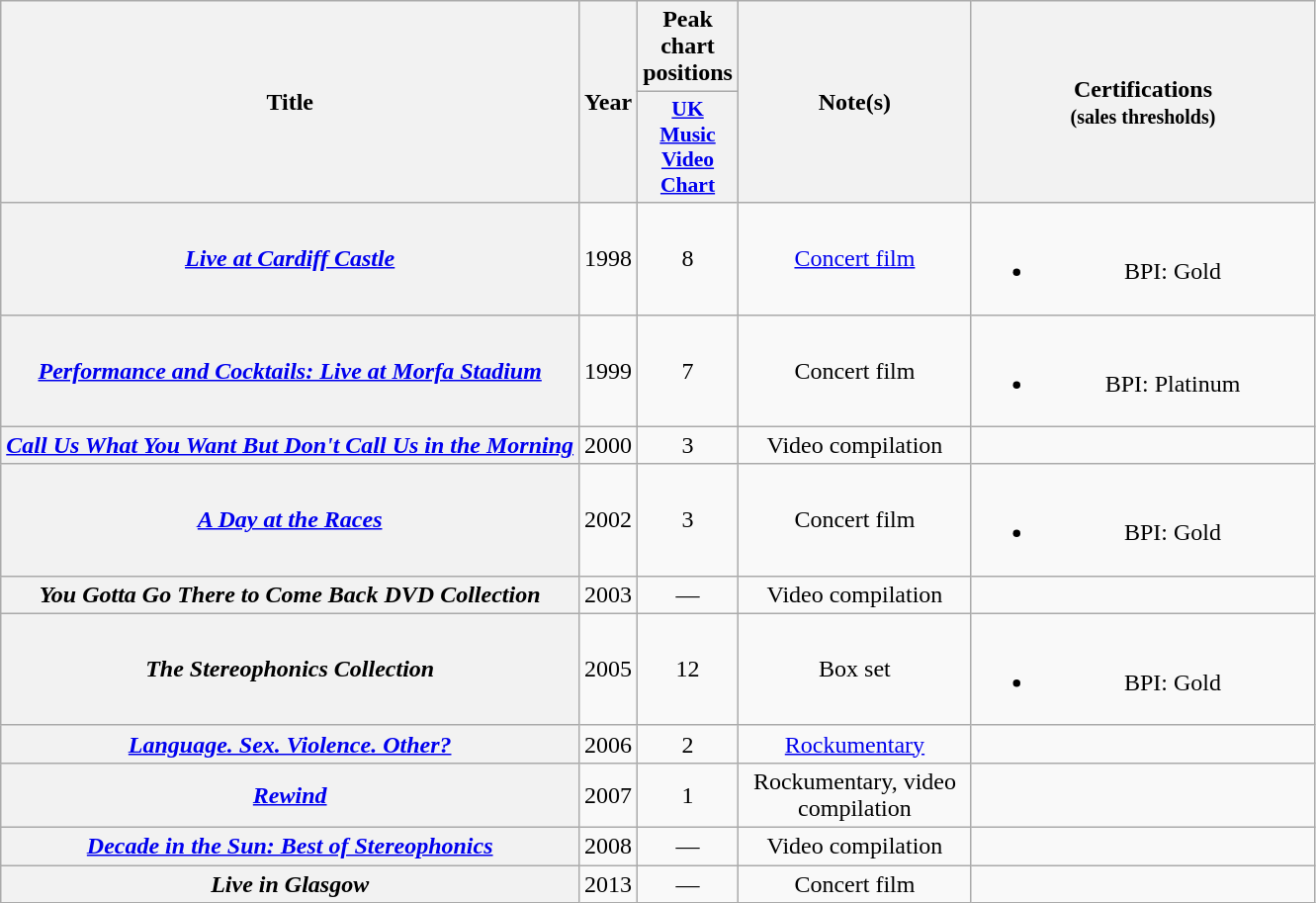<table class="wikitable plainrowheaders" style="text-align:center;">
<tr>
<th scope="col" rowspan="2">Title</th>
<th scope="col" rowspan="2">Year</th>
<th scope="col" colspan="1">Peak chart positions</th>
<th width="150" scope="col" rowspan="2">Note(s)</th>
<th scope="col" style="width:14em;" rowspan="2">Certifications<br><small>(sales thresholds)</small></th>
</tr>
<tr>
<th scope="col" style="width:2.5em; font-size:90%;"><a href='#'>UK Music Video Chart</a></th>
</tr>
<tr>
<th scope="row"><em><a href='#'>Live at Cardiff Castle</a></em></th>
<td>1998</td>
<td>8<br></td>
<td><a href='#'>Concert film</a></td>
<td><br><ul><li>BPI: Gold</li></ul></td>
</tr>
<tr>
<th scope="row"><em><a href='#'>Performance and Cocktails: Live at Morfa Stadium</a></em></th>
<td>1999</td>
<td>7<br></td>
<td>Concert film</td>
<td><br><ul><li>BPI: Platinum</li></ul></td>
</tr>
<tr>
<th scope="row"><em><a href='#'>Call Us What You Want But Don't Call Us in the Morning</a></em></th>
<td>2000</td>
<td>3<br></td>
<td>Video compilation</td>
<td></td>
</tr>
<tr>
<th scope="row"><em><a href='#'>A Day at the Races</a></em></th>
<td>2002</td>
<td>3<br></td>
<td>Concert film</td>
<td><br><ul><li>BPI: Gold</li></ul></td>
</tr>
<tr>
<th scope="row"><em>You Gotta Go There to Come Back DVD Collection</em></th>
<td>2003</td>
<td>—</td>
<td>Video compilation</td>
<td></td>
</tr>
<tr>
<th scope="row"><em>The Stereophonics Collection</em></th>
<td>2005</td>
<td>12<br></td>
<td>Box set</td>
<td><br><ul><li>BPI: Gold</li></ul></td>
</tr>
<tr>
<th scope="row"><em><a href='#'>Language. Sex. Violence. Other?</a></em></th>
<td>2006</td>
<td>2<br></td>
<td><a href='#'>Rockumentary</a></td>
<td></td>
</tr>
<tr>
<th scope="row"><em><a href='#'>Rewind</a></em></th>
<td>2007</td>
<td>1<br></td>
<td>Rockumentary, video compilation</td>
<td></td>
</tr>
<tr>
<th scope="row"><em><a href='#'>Decade in the Sun: Best of Stereophonics</a></em></th>
<td>2008</td>
<td>—</td>
<td>Video compilation</td>
<td></td>
</tr>
<tr>
<th scope="row"><em>Live in Glasgow</em></th>
<td>2013</td>
<td>—</td>
<td>Concert film</td>
<td></td>
</tr>
</table>
